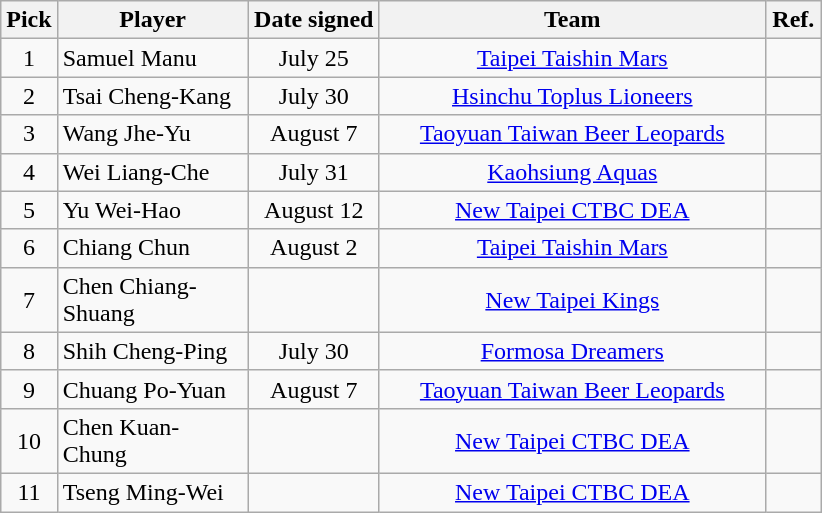<table class="wikitable sortable" style="text-align:center">
<tr>
<th style="width:30px">Pick</th>
<th style="width:120px">Player</th>
<th style="width:80px">Date signed</th>
<th style="width:250px">Team</th>
<th class="unsortable" style="width:30px">Ref.</th>
</tr>
<tr>
<td>1</td>
<td align="left">Samuel Manu</td>
<td>July 25</td>
<td><a href='#'>Taipei Taishin Mars</a></td>
<td></td>
</tr>
<tr>
<td>2</td>
<td align="left">Tsai Cheng-Kang</td>
<td>July 30</td>
<td><a href='#'>Hsinchu Toplus Lioneers</a></td>
<td></td>
</tr>
<tr>
<td>3</td>
<td align="left">Wang Jhe-Yu</td>
<td>August 7</td>
<td><a href='#'>Taoyuan Taiwan Beer Leopards</a><br></td>
<td></td>
</tr>
<tr>
<td>4</td>
<td align="left">Wei Liang-Che</td>
<td>July 31</td>
<td><a href='#'>Kaohsiung Aquas</a></td>
<td></td>
</tr>
<tr>
<td>5</td>
<td align="left">Yu Wei-Hao</td>
<td>August 12</td>
<td><a href='#'>New Taipei CTBC DEA</a></td>
<td></td>
</tr>
<tr>
<td>6</td>
<td align="left">Chiang Chun</td>
<td>August 2</td>
<td><a href='#'>Taipei Taishin Mars</a><br></td>
<td></td>
</tr>
<tr>
<td>7</td>
<td align="left">Chen Chiang-Shuang</td>
<td></td>
<td><a href='#'>New Taipei Kings</a></td>
<td></td>
</tr>
<tr>
<td>8</td>
<td align="left">Shih Cheng-Ping</td>
<td>July 30</td>
<td><a href='#'>Formosa Dreamers</a></td>
<td></td>
</tr>
<tr>
<td>9</td>
<td align="left">Chuang Po-Yuan</td>
<td>August 7</td>
<td><a href='#'>Taoyuan Taiwan Beer Leopards</a></td>
<td></td>
</tr>
<tr>
<td>10</td>
<td align="left">Chen Kuan-Chung</td>
<td></td>
<td><a href='#'>New Taipei CTBC DEA</a></td>
<td></td>
</tr>
<tr>
<td>11</td>
<td align="left">Tseng Ming-Wei</td>
<td></td>
<td><a href='#'>New Taipei CTBC DEA</a></td>
<td></td>
</tr>
</table>
